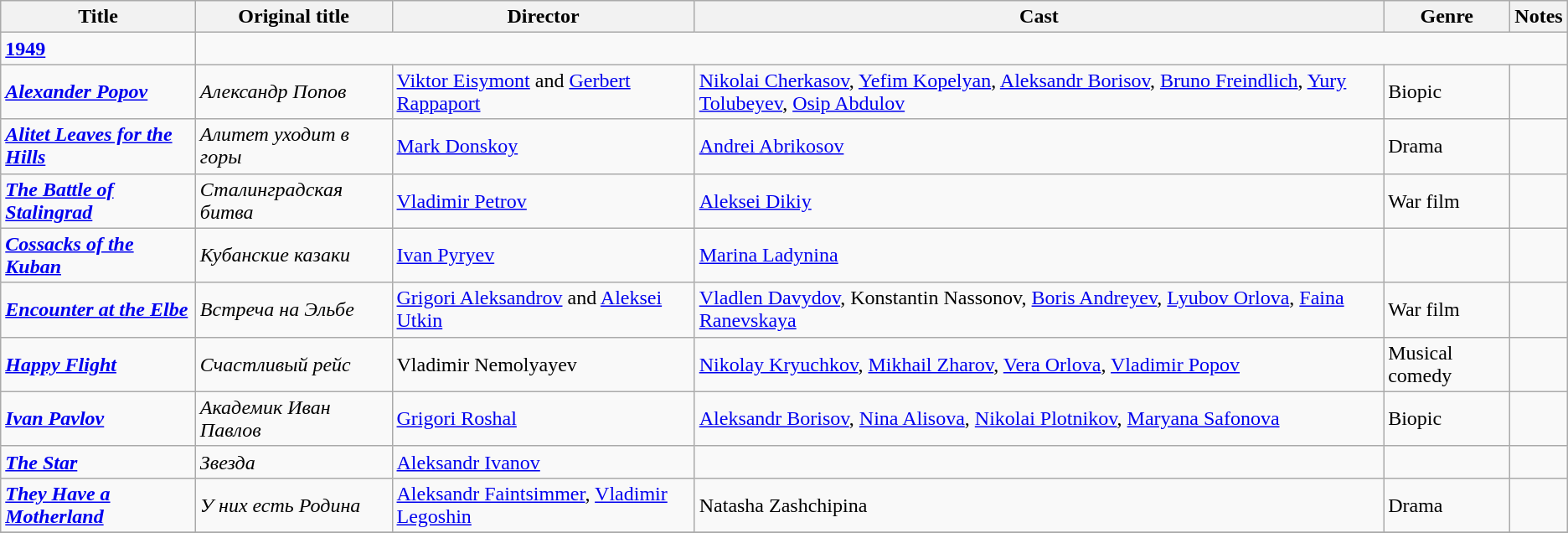<table class="wikitable">
<tr>
<th>Title</th>
<th>Original title</th>
<th>Director</th>
<th>Cast</th>
<th>Genre</th>
<th>Notes</th>
</tr>
<tr>
<td><strong><a href='#'>1949</a></strong></td>
</tr>
<tr>
<td><strong><em><a href='#'>Alexander Popov</a></em></strong></td>
<td><em>Александр Попов</em></td>
<td><a href='#'>Viktor Eisymont</a> and <a href='#'>Gerbert Rappaport</a></td>
<td><a href='#'>Nikolai Cherkasov</a>, <a href='#'>Yefim Kopelyan</a>, <a href='#'>Aleksandr Borisov</a>, <a href='#'>Bruno Freindlich</a>, <a href='#'>Yury Tolubeyev</a>, <a href='#'>Osip Abdulov</a></td>
<td>Biopic</td>
<td></td>
</tr>
<tr>
<td><strong><em><a href='#'>Alitet Leaves for the Hills</a></em></strong></td>
<td><em>Алитет уходит в горы</em></td>
<td><a href='#'>Mark Donskoy</a></td>
<td><a href='#'>Andrei Abrikosov</a></td>
<td>Drama</td>
<td></td>
</tr>
<tr>
<td><strong><em><a href='#'>The Battle of Stalingrad</a></em></strong></td>
<td><em>Сталинградская битва</em></td>
<td><a href='#'>Vladimir Petrov</a></td>
<td><a href='#'>Aleksei Dikiy</a></td>
<td>War film</td>
<td></td>
</tr>
<tr>
<td><strong><em><a href='#'>Cossacks of the Kuban</a></em></strong></td>
<td><em>Кубанские казаки</em></td>
<td><a href='#'>Ivan Pyryev</a></td>
<td><a href='#'>Marina Ladynina</a></td>
<td></td>
<td></td>
</tr>
<tr>
<td><strong><em><a href='#'>Encounter at the Elbe</a></em></strong></td>
<td><em>Встреча на Эльбе</em></td>
<td><a href='#'>Grigori Aleksandrov</a> and <a href='#'>Aleksei Utkin</a></td>
<td><a href='#'>Vladlen Davydov</a>, Konstantin Nassonov, <a href='#'>Boris Andreyev</a>, <a href='#'>Lyubov Orlova</a>, <a href='#'>Faina Ranevskaya</a></td>
<td>War film</td>
<td></td>
</tr>
<tr>
<td><strong><em><a href='#'>Happy Flight</a></em></strong></td>
<td><em>Счастливый рейс</em></td>
<td>Vladimir Nemolyayev</td>
<td><a href='#'>Nikolay Kryuchkov</a>,  <a href='#'>Mikhail Zharov</a>,  <a href='#'>Vera Orlova</a>,  <a href='#'>Vladimir Popov</a></td>
<td>Musical comedy</td>
<td></td>
</tr>
<tr>
<td><strong><em><a href='#'>Ivan Pavlov</a></em></strong></td>
<td><em>Академик Иван Павлов</em></td>
<td><a href='#'>Grigori Roshal</a></td>
<td><a href='#'>Aleksandr Borisov</a>, <a href='#'>Nina Alisova</a>, <a href='#'>Nikolai Plotnikov</a>, <a href='#'>Maryana Safonova</a></td>
<td>Biopic</td>
<td></td>
</tr>
<tr>
<td><strong><em><a href='#'>The Star</a></em></strong></td>
<td><em>Звезда</em></td>
<td><a href='#'>Aleksandr Ivanov</a></td>
<td></td>
<td></td>
<td></td>
</tr>
<tr>
<td><strong><em><a href='#'>They Have a Motherland</a></em></strong></td>
<td><em>У них есть Родина</em></td>
<td><a href='#'>Aleksandr Faintsimmer</a>, <a href='#'>Vladimir Legoshin</a></td>
<td>Natasha Zashchipina</td>
<td>Drama</td>
<td></td>
</tr>
<tr>
</tr>
</table>
